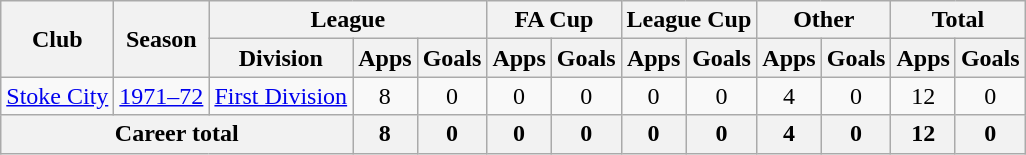<table class="wikitable" style="text-align: center;">
<tr>
<th rowspan="2">Club</th>
<th rowspan="2">Season</th>
<th colspan="3">League</th>
<th colspan="2">FA Cup</th>
<th colspan="2">League Cup</th>
<th colspan="2">Other</th>
<th colspan="2">Total</th>
</tr>
<tr>
<th>Division</th>
<th>Apps</th>
<th>Goals</th>
<th>Apps</th>
<th>Goals</th>
<th>Apps</th>
<th>Goals</th>
<th>Apps</th>
<th>Goals</th>
<th>Apps</th>
<th>Goals</th>
</tr>
<tr>
<td><a href='#'>Stoke City</a></td>
<td><a href='#'>1971–72</a></td>
<td><a href='#'>First Division</a></td>
<td>8</td>
<td>0</td>
<td>0</td>
<td>0</td>
<td>0</td>
<td>0</td>
<td>4</td>
<td>0</td>
<td>12</td>
<td>0</td>
</tr>
<tr>
<th colspan="3">Career total</th>
<th>8</th>
<th>0</th>
<th>0</th>
<th>0</th>
<th>0</th>
<th>0</th>
<th>4</th>
<th>0</th>
<th>12</th>
<th>0</th>
</tr>
</table>
